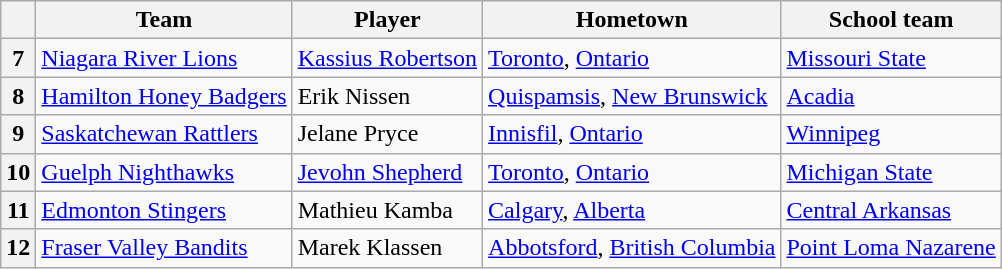<table class="wikitable">
<tr>
<th></th>
<th>Team</th>
<th>Player</th>
<th>Hometown</th>
<th>School team</th>
</tr>
<tr>
<th>7</th>
<td><a href='#'>Niagara River Lions</a></td>
<td><a href='#'>Kassius Robertson</a></td>
<td> <a href='#'>Toronto</a>, <a href='#'>Ontario</a></td>
<td><a href='#'>Missouri State</a></td>
</tr>
<tr>
<th>8</th>
<td><a href='#'>Hamilton Honey Badgers</a></td>
<td>Erik Nissen</td>
<td> <a href='#'>Quispamsis</a>, <a href='#'>New Brunswick</a></td>
<td><a href='#'>Acadia</a></td>
</tr>
<tr>
<th>9</th>
<td><a href='#'>Saskatchewan Rattlers</a></td>
<td>Jelane Pryce</td>
<td> <a href='#'>Innisfil</a>, <a href='#'>Ontario</a></td>
<td><a href='#'>Winnipeg</a></td>
</tr>
<tr>
<th>10</th>
<td><a href='#'>Guelph Nighthawks</a></td>
<td><a href='#'>Jevohn Shepherd</a></td>
<td> <a href='#'>Toronto</a>, <a href='#'>Ontario</a></td>
<td><a href='#'>Michigan State</a></td>
</tr>
<tr>
<th>11</th>
<td><a href='#'>Edmonton Stingers</a></td>
<td>Mathieu Kamba</td>
<td> <a href='#'>Calgary</a>, <a href='#'>Alberta</a></td>
<td><a href='#'>Central Arkansas</a></td>
</tr>
<tr>
<th>12</th>
<td><a href='#'>Fraser Valley Bandits</a></td>
<td>Marek Klassen</td>
<td> <a href='#'>Abbotsford</a>, <a href='#'>British Columbia</a></td>
<td><a href='#'>Point Loma Nazarene</a></td>
</tr>
</table>
